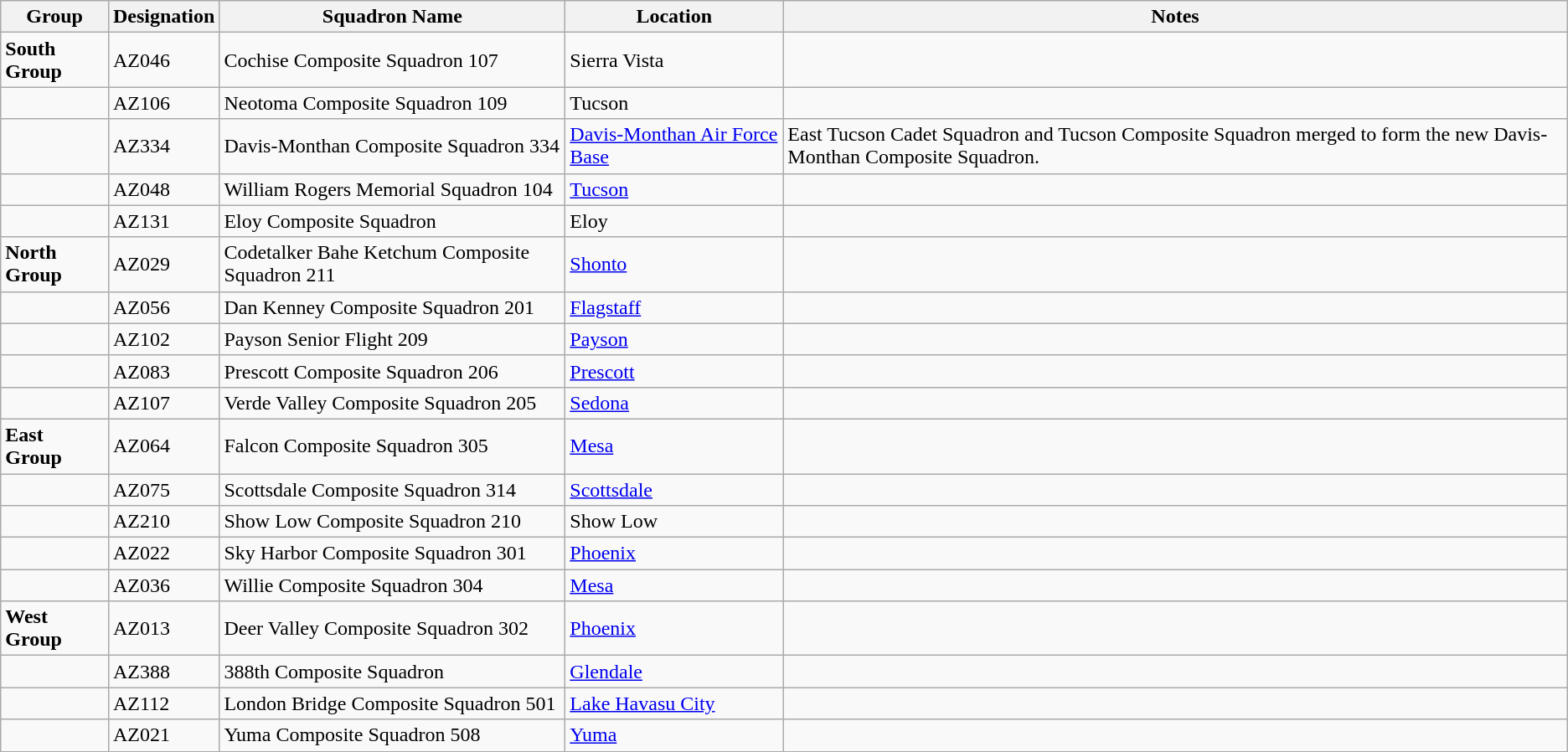<table class="wikitable">
<tr>
<th>Group</th>
<th>Designation </th>
<th>Squadron Name</th>
<th>Location</th>
<th>Notes</th>
</tr>
<tr>
<td><strong>South Group</strong></td>
<td>AZ046</td>
<td>Cochise Composite Squadron 107</td>
<td>Sierra Vista</td>
<td></td>
</tr>
<tr>
<td></td>
<td>AZ106</td>
<td>Neotoma Composite Squadron 109</td>
<td>Tucson</td>
<td></td>
</tr>
<tr>
<td></td>
<td>AZ334</td>
<td>Davis-Monthan Composite Squadron 334</td>
<td><a href='#'>Davis-Monthan Air Force Base</a></td>
<td>East Tucson Cadet Squadron and Tucson Composite Squadron merged to form the new Davis-Monthan Composite Squadron.</td>
</tr>
<tr>
<td></td>
<td>AZ048</td>
<td>William Rogers Memorial Squadron 104</td>
<td><a href='#'>Tucson</a></td>
<td></td>
</tr>
<tr>
<td></td>
<td>AZ131</td>
<td>Eloy Composite Squadron</td>
<td>Eloy</td>
<td></td>
</tr>
<tr>
<td><strong>North Group</strong></td>
<td>AZ029</td>
<td>Codetalker Bahe Ketchum Composite Squadron 211</td>
<td><a href='#'>Shonto</a></td>
<td></td>
</tr>
<tr>
<td></td>
<td>AZ056</td>
<td>Dan Kenney Composite Squadron 201</td>
<td><a href='#'>Flagstaff</a></td>
<td></td>
</tr>
<tr>
<td></td>
<td>AZ102</td>
<td>Payson Senior Flight 209</td>
<td><a href='#'>Payson</a></td>
<td></td>
</tr>
<tr>
<td></td>
<td>AZ083</td>
<td>Prescott Composite Squadron 206</td>
<td><a href='#'>Prescott</a></td>
<td></td>
</tr>
<tr>
<td></td>
<td>AZ107</td>
<td>Verde Valley Composite Squadron 205</td>
<td><a href='#'>Sedona</a></td>
<td></td>
</tr>
<tr>
<td><strong>East Group</strong></td>
<td>AZ064</td>
<td>Falcon Composite Squadron 305</td>
<td><a href='#'>Mesa</a></td>
<td></td>
</tr>
<tr>
<td></td>
<td>AZ075</td>
<td>Scottsdale Composite Squadron 314</td>
<td><a href='#'>Scottsdale</a></td>
<td></td>
</tr>
<tr>
<td></td>
<td>AZ210</td>
<td>Show Low Composite Squadron 210</td>
<td>Show Low</td>
<td></td>
</tr>
<tr>
<td></td>
<td>AZ022</td>
<td>Sky Harbor Composite Squadron 301</td>
<td><a href='#'>Phoenix</a></td>
<td></td>
</tr>
<tr>
<td></td>
<td>AZ036</td>
<td>Willie Composite Squadron 304</td>
<td><a href='#'>Mesa</a></td>
<td></td>
</tr>
<tr>
<td><strong>West Group</strong></td>
<td>AZ013</td>
<td>Deer Valley Composite Squadron 302</td>
<td><a href='#'>Phoenix</a></td>
<td></td>
</tr>
<tr>
<td></td>
<td>AZ388</td>
<td>388th Composite Squadron</td>
<td><a href='#'>Glendale</a></td>
<td></td>
</tr>
<tr>
<td></td>
<td>AZ112</td>
<td>London Bridge Composite Squadron 501</td>
<td><a href='#'>Lake Havasu City</a></td>
<td></td>
</tr>
<tr>
<td></td>
<td>AZ021</td>
<td>Yuma Composite Squadron 508</td>
<td><a href='#'>Yuma</a></td>
<td></td>
</tr>
<tr>
</tr>
</table>
